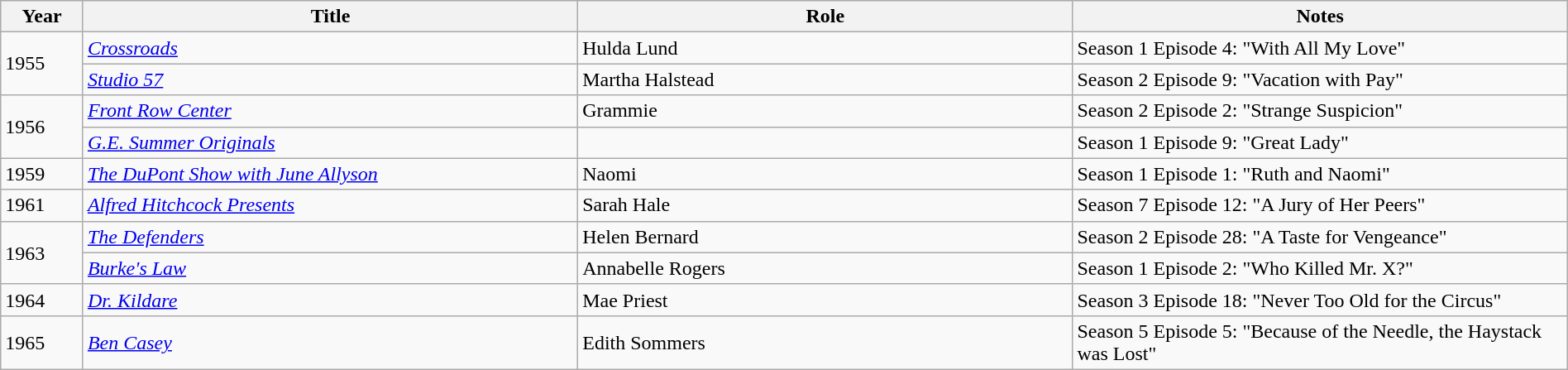<table class="wikitable sortable" width="100%">
<tr>
<th width="5%">Year</th>
<th width="30%">Title</th>
<th width="30%">Role</th>
<th width="30%">Notes</th>
</tr>
<tr>
<td rowspan=2>1955</td>
<td><em><a href='#'>Crossroads</a></em></td>
<td>Hulda Lund</td>
<td>Season 1 Episode 4: "With All My Love"</td>
</tr>
<tr>
<td><em><a href='#'>Studio 57</a></em></td>
<td>Martha Halstead</td>
<td>Season 2 Episode 9: "Vacation with Pay"</td>
</tr>
<tr>
<td rowspan=2>1956</td>
<td><em><a href='#'>Front Row Center</a></em></td>
<td>Grammie</td>
<td>Season 2 Episode 2: "Strange Suspicion"</td>
</tr>
<tr>
<td><em><a href='#'>G.E. Summer Originals</a></em></td>
<td></td>
<td>Season 1 Episode 9: "Great Lady"</td>
</tr>
<tr>
<td>1959</td>
<td><em><a href='#'>The DuPont Show with June Allyson</a></em></td>
<td>Naomi</td>
<td>Season 1 Episode 1: "Ruth and Naomi"</td>
</tr>
<tr>
<td>1961</td>
<td><em><a href='#'>Alfred Hitchcock Presents</a></em></td>
<td>Sarah Hale</td>
<td>Season 7 Episode 12: "A Jury of Her Peers"</td>
</tr>
<tr>
<td rowspan=2>1963</td>
<td><em><a href='#'>The Defenders</a></em></td>
<td>Helen Bernard</td>
<td>Season 2 Episode 28: "A Taste for Vengeance"</td>
</tr>
<tr>
<td><em><a href='#'>Burke's Law</a></em></td>
<td>Annabelle Rogers</td>
<td>Season 1 Episode 2: "Who Killed Mr. X?"</td>
</tr>
<tr>
<td>1964</td>
<td><em><a href='#'>Dr. Kildare</a></em></td>
<td>Mae Priest</td>
<td>Season 3 Episode 18: "Never Too Old for the Circus"</td>
</tr>
<tr>
<td>1965</td>
<td><em><a href='#'>Ben Casey</a></em></td>
<td>Edith Sommers</td>
<td>Season 5 Episode 5: "Because of the Needle, the Haystack was Lost"</td>
</tr>
</table>
